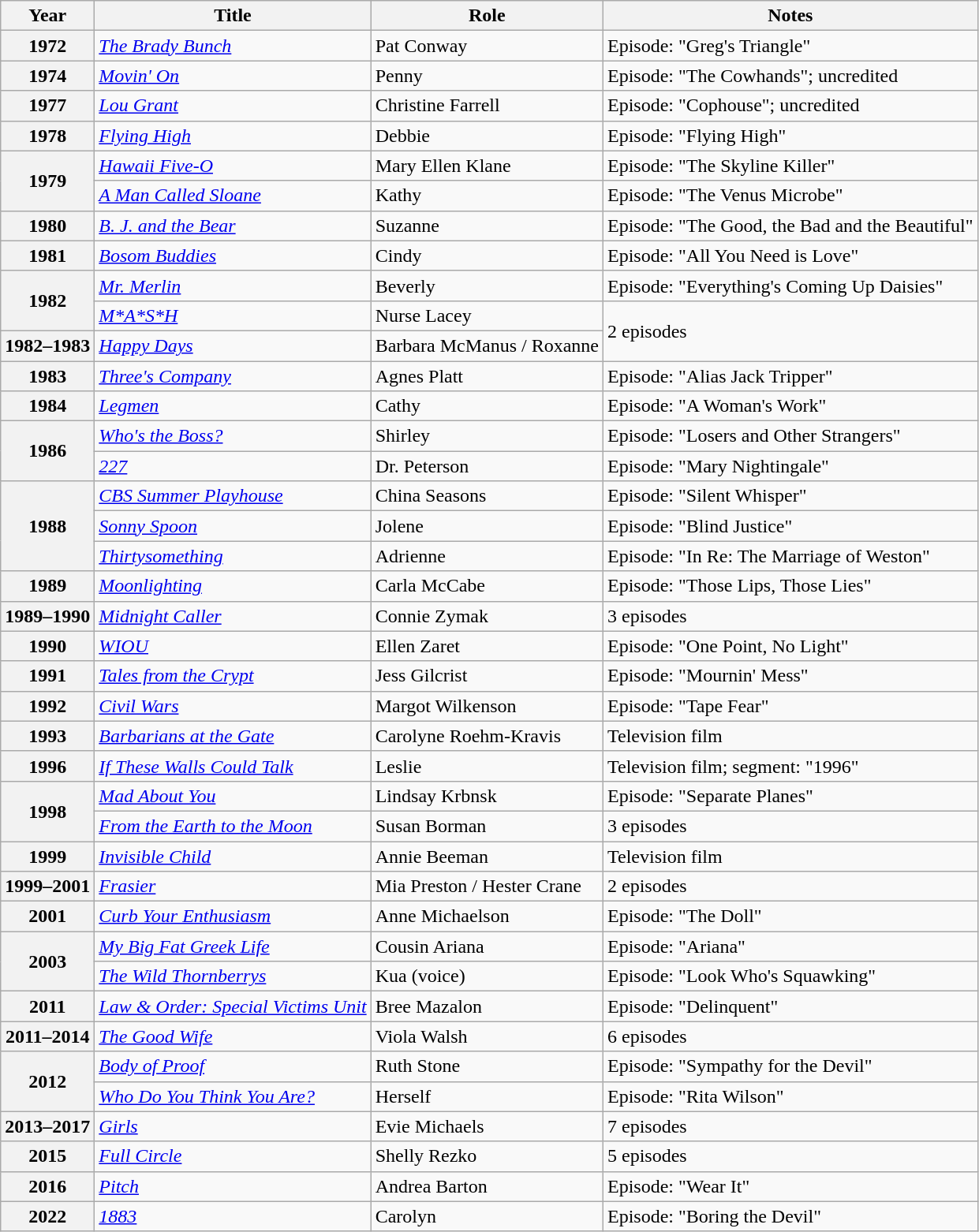<table class="wikitable sortable">
<tr>
<th scope="col">Year</th>
<th scope="col">Title</th>
<th scope="col">Role</th>
<th scope="col" class="unsortable">Notes</th>
</tr>
<tr>
<th scope="row">1972</th>
<td><em><a href='#'>The Brady Bunch</a></em></td>
<td>Pat Conway</td>
<td>Episode: "Greg's Triangle"</td>
</tr>
<tr>
<th scope="row">1974</th>
<td><em><a href='#'>Movin' On</a></em></td>
<td>Penny</td>
<td>Episode: "The Cowhands"; uncredited</td>
</tr>
<tr>
<th scope="row">1977</th>
<td><em><a href='#'>Lou Grant</a></em></td>
<td>Christine Farrell</td>
<td>Episode: "Cophouse"; uncredited</td>
</tr>
<tr>
<th scope="row">1978</th>
<td><em><a href='#'>Flying High</a></em></td>
<td>Debbie</td>
<td>Episode: "Flying High"</td>
</tr>
<tr>
<th rowspan="2" scope="row">1979</th>
<td><em><a href='#'>Hawaii Five-O</a></em></td>
<td>Mary Ellen Klane</td>
<td>Episode: "The Skyline Killer"</td>
</tr>
<tr>
<td><em><a href='#'>A Man Called Sloane</a></em></td>
<td>Kathy</td>
<td>Episode: "The Venus Microbe"</td>
</tr>
<tr>
<th scope="row">1980</th>
<td><em><a href='#'>B. J. and the Bear</a></em></td>
<td>Suzanne</td>
<td>Episode: "The Good, the Bad and the Beautiful"</td>
</tr>
<tr>
<th scope="row">1981</th>
<td><em><a href='#'>Bosom Buddies</a></em></td>
<td>Cindy</td>
<td>Episode: "All You Need is Love"</td>
</tr>
<tr>
<th rowspan="2" scope="row">1982</th>
<td><em><a href='#'>Mr. Merlin</a></em></td>
<td>Beverly</td>
<td>Episode: "Everything's Coming Up Daisies"</td>
</tr>
<tr>
<td><em><a href='#'>M*A*S*H</a></em></td>
<td>Nurse Lacey</td>
<td rowspan="2">2 episodes</td>
</tr>
<tr>
<th scope="row">1982–1983</th>
<td><em><a href='#'>Happy Days</a></em></td>
<td>Barbara McManus / Roxanne</td>
</tr>
<tr>
<th scope="row">1983</th>
<td><em><a href='#'>Three's Company</a></em></td>
<td>Agnes Platt</td>
<td>Episode: "Alias Jack Tripper"</td>
</tr>
<tr>
<th scope="row">1984</th>
<td><em><a href='#'>Legmen</a></em></td>
<td>Cathy</td>
<td>Episode: "A Woman's Work"</td>
</tr>
<tr>
<th rowspan="2" scope="row">1986</th>
<td><em><a href='#'>Who's the Boss?</a></em></td>
<td>Shirley</td>
<td>Episode: "Losers and Other Strangers"</td>
</tr>
<tr>
<td><em><a href='#'>227</a></em></td>
<td>Dr. Peterson</td>
<td>Episode: "Mary Nightingale"</td>
</tr>
<tr>
<th rowspan="3" scope="row">1988</th>
<td><em><a href='#'>CBS Summer Playhouse</a></em></td>
<td>China Seasons</td>
<td>Episode: "Silent Whisper"</td>
</tr>
<tr>
<td><em><a href='#'>Sonny Spoon</a></em></td>
<td>Jolene</td>
<td>Episode: "Blind Justice"</td>
</tr>
<tr>
<td><em><a href='#'>Thirtysomething</a></em></td>
<td>Adrienne</td>
<td>Episode: "In Re: The Marriage of Weston"</td>
</tr>
<tr>
<th scope="row">1989</th>
<td><em><a href='#'>Moonlighting</a></em></td>
<td>Carla McCabe</td>
<td>Episode: "Those Lips, Those Lies"</td>
</tr>
<tr>
<th scope="row">1989–1990</th>
<td><em><a href='#'>Midnight Caller</a></em></td>
<td>Connie Zymak</td>
<td>3 episodes</td>
</tr>
<tr>
<th scope="row">1990</th>
<td><em><a href='#'>WIOU</a></em></td>
<td>Ellen Zaret</td>
<td>Episode: "One Point, No Light"</td>
</tr>
<tr>
<th scope="row">1991</th>
<td><em><a href='#'>Tales from the Crypt</a></em></td>
<td>Jess Gilcrist</td>
<td>Episode: "Mournin' Mess"</td>
</tr>
<tr>
<th scope="row">1992</th>
<td><em><a href='#'>Civil Wars</a></em></td>
<td>Margot Wilkenson</td>
<td>Episode: "Tape Fear"</td>
</tr>
<tr>
<th scope="row">1993</th>
<td><em><a href='#'>Barbarians at the Gate</a></em></td>
<td>Carolyne Roehm-Kravis</td>
<td>Television film</td>
</tr>
<tr>
<th scope="row">1996</th>
<td><em><a href='#'>If These Walls Could Talk</a></em></td>
<td>Leslie</td>
<td>Television film; segment: "1996"</td>
</tr>
<tr>
<th rowspan="2" scope="row">1998</th>
<td><em><a href='#'>Mad About You</a></em></td>
<td>Lindsay Krbnsk</td>
<td>Episode: "Separate Planes"</td>
</tr>
<tr>
<td><em><a href='#'>From the Earth to the Moon</a></em></td>
<td>Susan Borman</td>
<td>3 episodes</td>
</tr>
<tr>
<th scope="row">1999</th>
<td><em><a href='#'>Invisible Child</a></em></td>
<td>Annie Beeman</td>
<td>Television film</td>
</tr>
<tr>
<th scope="row">1999–2001</th>
<td><em><a href='#'>Frasier</a></em></td>
<td>Mia Preston / Hester Crane</td>
<td>2 episodes</td>
</tr>
<tr>
<th scope="row">2001</th>
<td><em><a href='#'>Curb Your Enthusiasm</a></em></td>
<td>Anne Michaelson</td>
<td>Episode: "The Doll"</td>
</tr>
<tr>
<th rowspan="2" scope="row">2003</th>
<td><em><a href='#'>My Big Fat Greek Life</a></em></td>
<td>Cousin Ariana</td>
<td>Episode: "Ariana"</td>
</tr>
<tr>
<td><em><a href='#'>The Wild Thornberrys</a></em></td>
<td>Kua (voice)</td>
<td>Episode: "Look Who's Squawking"</td>
</tr>
<tr>
<th scope="row">2011</th>
<td><em><a href='#'>Law & Order: Special Victims Unit</a></em></td>
<td>Bree Mazalon</td>
<td>Episode: "Delinquent"</td>
</tr>
<tr>
<th scope="row">2011–2014</th>
<td><em><a href='#'>The Good Wife</a></em></td>
<td>Viola Walsh</td>
<td>6 episodes</td>
</tr>
<tr>
<th rowspan="2" scope="row">2012</th>
<td><em><a href='#'>Body of Proof</a></em></td>
<td>Ruth Stone</td>
<td>Episode: "Sympathy for the Devil"</td>
</tr>
<tr>
<td><em><a href='#'>Who Do You Think You Are?</a></em></td>
<td>Herself</td>
<td>Episode: "Rita Wilson"</td>
</tr>
<tr>
<th scope="row">2013–2017</th>
<td><em><a href='#'>Girls</a></em></td>
<td>Evie Michaels</td>
<td>7 episodes</td>
</tr>
<tr>
<th scope="row">2015</th>
<td><em><a href='#'>Full Circle</a></em></td>
<td>Shelly Rezko</td>
<td>5 episodes</td>
</tr>
<tr>
<th scope="row">2016</th>
<td><em><a href='#'>Pitch</a></em></td>
<td>Andrea Barton</td>
<td>Episode: "Wear It"</td>
</tr>
<tr>
<th scope="row">2022</th>
<td><em><a href='#'>1883</a></em></td>
<td>Carolyn</td>
<td>Episode: "Boring the Devil"</td>
</tr>
</table>
